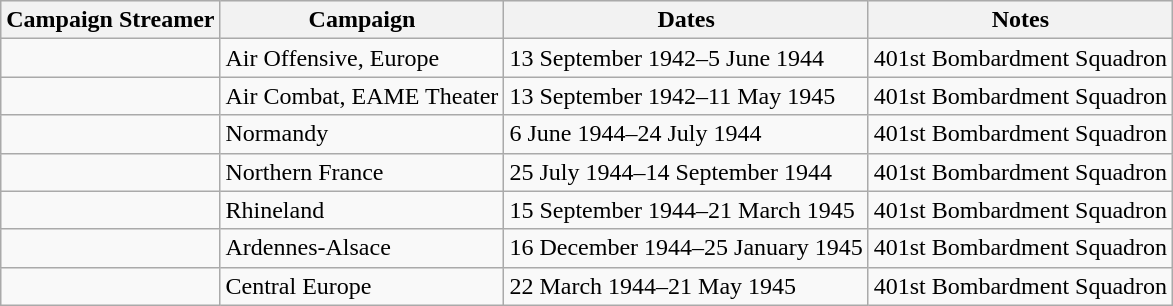<table class="wikitable">
<tr style="background:#efefef;">
<th>Campaign Streamer</th>
<th>Campaign</th>
<th>Dates</th>
<th>Notes</th>
</tr>
<tr>
<td></td>
<td>Air Offensive, Europe</td>
<td>13 September 1942–5 June 1944</td>
<td>401st Bombardment Squadron</td>
</tr>
<tr>
<td></td>
<td>Air Combat, EAME Theater</td>
<td>13 September 1942–11 May 1945</td>
<td>401st Bombardment Squadron</td>
</tr>
<tr>
<td></td>
<td>Normandy</td>
<td>6 June 1944–24 July 1944</td>
<td>401st Bombardment Squadron</td>
</tr>
<tr>
<td></td>
<td>Northern France</td>
<td>25 July 1944–14 September 1944</td>
<td>401st Bombardment Squadron</td>
</tr>
<tr>
<td></td>
<td>Rhineland</td>
<td>15 September 1944–21 March 1945</td>
<td>401st Bombardment Squadron</td>
</tr>
<tr>
<td></td>
<td>Ardennes-Alsace</td>
<td>16 December 1944–25 January 1945</td>
<td>401st Bombardment Squadron</td>
</tr>
<tr>
<td></td>
<td>Central Europe</td>
<td>22 March 1944–21 May 1945</td>
<td>401st Bombardment Squadron</td>
</tr>
</table>
